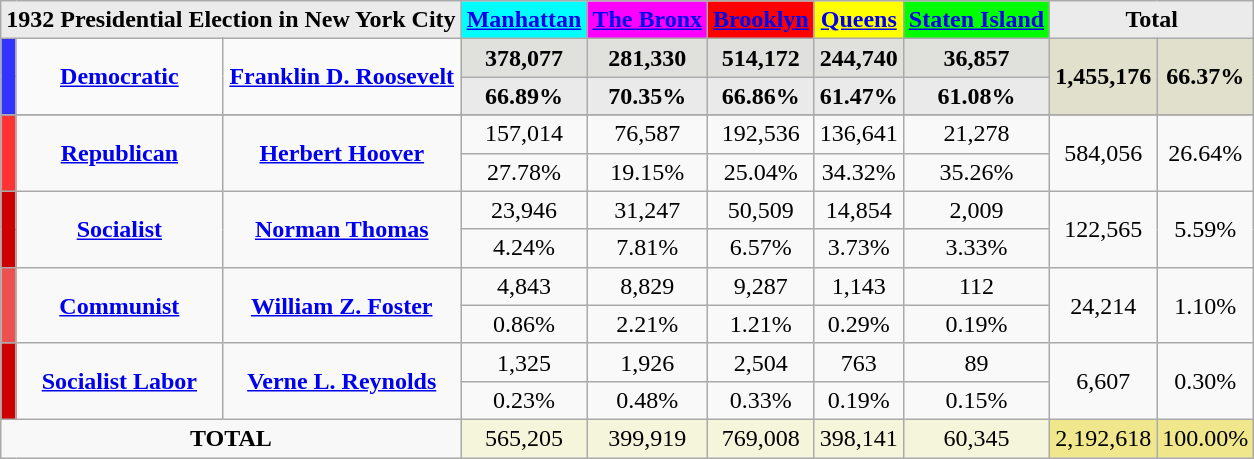<table class="wikitable"  style="text-align:center;">
<tr style="text-align:center;">
<td colspan="3"  style="background:#ebebeb;"><strong>1932 Presidential Election in New York City</strong></td>
<td style="background:aqua;"><strong><a href='#'>Manhattan</a></strong></td>
<td style="background:magenta;"><strong><a href='#'>The Bronx</a></strong></td>
<td style="background:red;"><strong><a href='#'>Brooklyn</a></strong></td>
<td style="background:yellow;"><strong><a href='#'>Queens</a></strong></td>
<td style="background:lime;"><strong><a href='#'>Staten Island</a></strong></td>
<td colspan="2"; style="background:#ebebeb;"><strong>Total</strong></td>
</tr>
<tr style="background:#e0e0dd;">
<th rowspan="2"; style="background-color:#3333FF; width: 3px"></th>
<td rowspan="2"; style="background:#fafafa; style="width: 130px"><strong><a href='#'>Democratic</a></strong></td>
<td rowspan="2" style="background:#fafafa; style="text-align:center;"><strong><a href='#'>Franklin D. Roosevelt</a></strong></td>
<td><strong>378,077</strong></td>
<td><strong>281,330</strong></td>
<td><strong>514,172</strong></td>
<td><strong>244,740</strong></td>
<td><strong>36,857</strong></td>
<td rowspan="2"; style="background:#e0e0cc;"><strong>1,455,176</strong></td>
<td rowspan="2"; style="background:#e0e0cc;"><strong>66.37%</strong></td>
</tr>
<tr style="background:#eaeaea;">
<td><strong>66.89%</strong></td>
<td><strong>70.35%</strong></td>
<td><strong>66.86%</strong></td>
<td><strong>61.47%</strong></td>
<td><strong>61.08%</strong></td>
</tr>
<tr style="background:#e0e0dd;">
</tr>
<tr>
<th rowspan="2"; style="background-color:#FF3333; width: 3px"></th>
<td rowspan="2"; style="width: 130px"><strong><a href='#'>Republican</a></strong></td>
<td rowspan="2" text-align:center;"><strong><a href='#'>Herbert Hoover</a></strong></td>
<td>157,014</td>
<td>76,587</td>
<td>192,536</td>
<td>136,641</td>
<td>21,278</td>
<td rowspan="2";>584,056</td>
<td rowspan="2";>26.64%</td>
</tr>
<tr>
<td>27.78%</td>
<td>19.15%</td>
<td>25.04%</td>
<td>34.32%</td>
<td>35.26%</td>
</tr>
<tr>
<th rowspan="2"; style="background-color:#CC0000; width: 3px"></th>
<td rowspan="2"; style="width: 130px"><strong><a href='#'>Socialist</a></strong></td>
<td rowspan="2" style="text-align:center;"><strong><a href='#'>Norman Thomas</a></strong></td>
<td>23,946</td>
<td>31,247</td>
<td>50,509</td>
<td>14,854</td>
<td>2,009</td>
<td rowspan="2";>122,565</td>
<td rowspan="2";>5.59%</td>
</tr>
<tr>
<td>4.24%</td>
<td>7.81%</td>
<td>6.57%</td>
<td>3.73%</td>
<td>3.33%</td>
</tr>
<tr>
<th rowspan="2"; style="background-color:#EC5050; width: 3px"></th>
<td rowspan="2"; style="width: 130px"><strong><a href='#'>Communist</a></strong></td>
<td rowspan="2" style="text-align:center;"><strong><a href='#'>William Z. Foster</a></strong></td>
<td>4,843</td>
<td>8,829</td>
<td>9,287</td>
<td>1,143</td>
<td>112</td>
<td rowspan="2";>24,214</td>
<td rowspan="2";>1.10%</td>
</tr>
<tr>
<td>0.86%</td>
<td>2.21%</td>
<td>1.21%</td>
<td>0.29%</td>
<td>0.19%</td>
</tr>
<tr>
<th rowspan="2"; style="background-color:#CC0000; width: 3px"></th>
<td rowspan="2"; style="width: 130px"><strong><a href='#'>Socialist Labor</a></strong></td>
<td rowspan="2" style="text-align:center;"><strong><a href='#'>Verne L. Reynolds</a></strong></td>
<td>1,325</td>
<td>1,926</td>
<td>2,504</td>
<td>763</td>
<td>89</td>
<td rowspan="2";>6,607</td>
<td rowspan="2";>0.30%</td>
</tr>
<tr>
<td>0.23%</td>
<td>0.48%</td>
<td>0.33%</td>
<td>0.19%</td>
<td>0.15%</td>
</tr>
<tr style="background:beige;">
<td colspan="3"; style="background:#f8f8f8;"><strong>TOTAL</strong></td>
<td>565,205</td>
<td>399,919</td>
<td>769,008</td>
<td>398,141</td>
<td>60,345</td>
<td bgcolor="khaki">2,192,618</td>
<td bgcolor="khaki">100.00%</td>
</tr>
</table>
